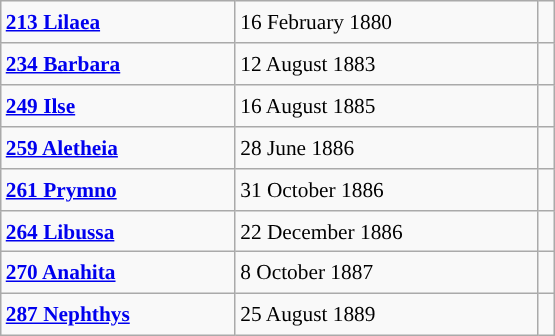<table class="wikitable" style="font-size: 89%; float: left; width: 26em; margin-right: 1em; height: 224px;">
<tr>
<td><strong><a href='#'>213 Lilaea</a></strong></td>
<td>16 February 1880</td>
<td></td>
</tr>
<tr>
<td><strong><a href='#'>234 Barbara</a></strong></td>
<td>12 August 1883</td>
<td></td>
</tr>
<tr>
<td><strong><a href='#'>249 Ilse</a></strong></td>
<td>16 August 1885</td>
<td></td>
</tr>
<tr>
<td><strong><a href='#'>259 Aletheia</a></strong></td>
<td>28 June 1886</td>
<td></td>
</tr>
<tr>
<td><strong><a href='#'>261 Prymno</a></strong></td>
<td>31 October 1886</td>
<td></td>
</tr>
<tr>
<td><strong><a href='#'>264 Libussa</a></strong></td>
<td>22 December 1886</td>
<td></td>
</tr>
<tr>
<td><strong><a href='#'>270 Anahita</a></strong></td>
<td>8 October 1887</td>
<td></td>
</tr>
<tr>
<td><strong><a href='#'>287 Nephthys</a></strong></td>
<td>25 August 1889</td>
<td></td>
</tr>
</table>
